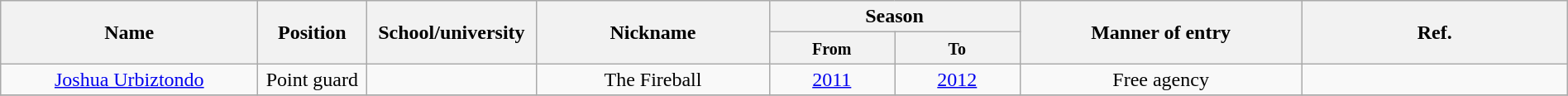<table class="wikitable sortable" style="text-align:center" width="100%">
<tr>
<th style="width:200px;" rowspan="2">Name</th>
<th style="width:80px;" rowspan="2">Position</th>
<th style="width:130px;" rowspan="2">School/university</th>
<th style="width:180px;" rowspan="2">Nickname</th>
<th style="width:130px; text-align:center;" colspan="2">Season</th>
<th style="width:220px; text-align:center;" rowspan="2">Manner of entry</th>
<th rowspan="2" class=unsortable>Ref.</th>
</tr>
<tr>
<th style="width:8%; text-align:center;"><small>From</small></th>
<th style="width:8%; text-align:center;"><small>To</small></th>
</tr>
<tr>
<td><a href='#'>Joshua Urbiztondo</a></td>
<td>Point guard</td>
<td></td>
<td>The Fireball</td>
<td><a href='#'>2011</a></td>
<td><a href='#'>2012</a></td>
<td>Free agency</td>
<td></td>
</tr>
<tr>
</tr>
</table>
